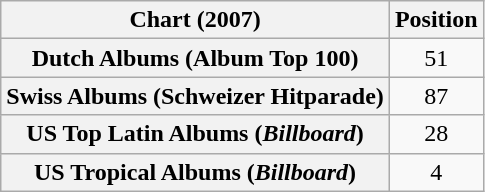<table class="wikitable sortable plainrowheaders" style="text-align:center;">
<tr>
<th scope="col">Chart (2007)</th>
<th scope="col">Position</th>
</tr>
<tr>
<th scope="row">Dutch Albums (Album Top 100)</th>
<td>51</td>
</tr>
<tr>
<th scope="row">Swiss Albums (Schweizer Hitparade)</th>
<td>87</td>
</tr>
<tr>
<th scope="row">US Top Latin Albums (<em>Billboard</em>)</th>
<td>28</td>
</tr>
<tr>
<th scope="row">US Tropical Albums (<em>Billboard</em>)</th>
<td>4</td>
</tr>
</table>
